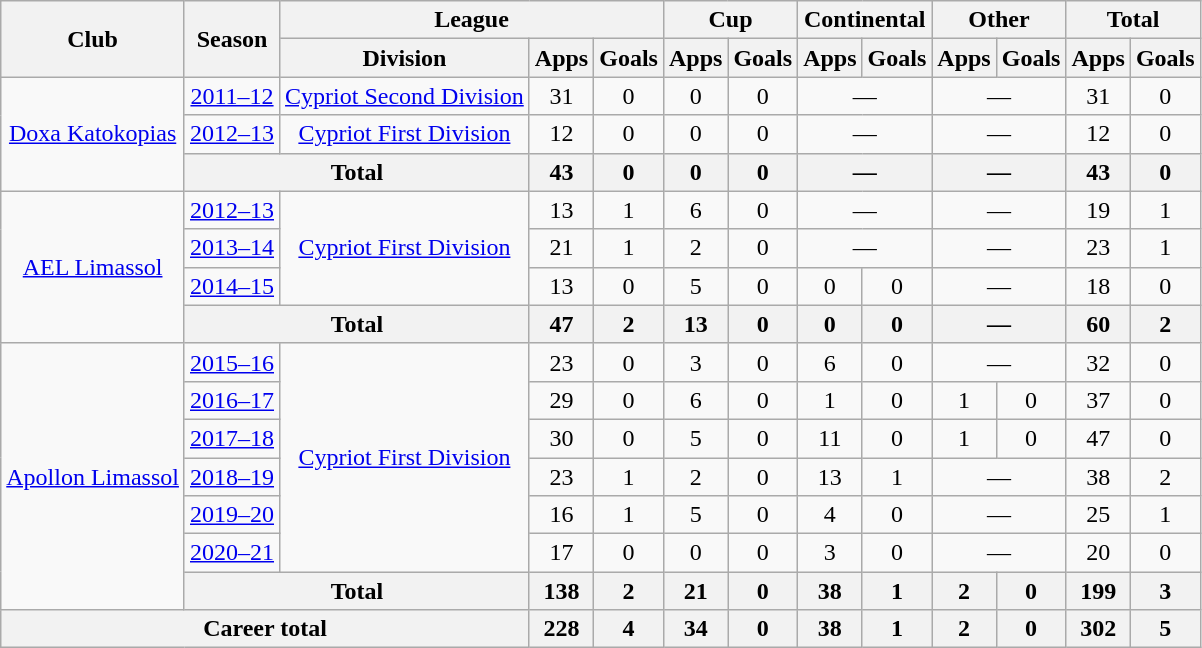<table class="wikitable" style="text-align:center">
<tr>
<th rowspan=2>Club</th>
<th rowspan=2>Season</th>
<th colspan=3>League</th>
<th colspan=2>Cup</th>
<th colspan=2>Continental</th>
<th colspan=2>Other</th>
<th colspan=2>Total</th>
</tr>
<tr>
<th>Division</th>
<th>Apps</th>
<th>Goals</th>
<th>Apps</th>
<th>Goals</th>
<th>Apps</th>
<th>Goals</th>
<th>Apps</th>
<th>Goals</th>
<th>Apps</th>
<th>Goals</th>
</tr>
<tr>
<td rowspan=3><a href='#'>Doxa Katokopias</a></td>
<td><a href='#'>2011–12</a></td>
<td><a href='#'>Cypriot Second Division</a></td>
<td>31</td>
<td>0</td>
<td>0</td>
<td>0</td>
<td colspan="2">—</td>
<td colspan="2">—</td>
<td>31</td>
<td>0</td>
</tr>
<tr>
<td><a href='#'>2012–13</a></td>
<td><a href='#'>Cypriot First Division</a></td>
<td>12</td>
<td>0</td>
<td>0</td>
<td>0</td>
<td colspan="2">—</td>
<td colspan="2">—</td>
<td>12</td>
<td>0</td>
</tr>
<tr>
<th colspan="2">Total</th>
<th>43</th>
<th>0</th>
<th>0</th>
<th>0</th>
<th colspan="2">—</th>
<th colspan="2">—</th>
<th>43</th>
<th>0</th>
</tr>
<tr>
<td rowspan=4><a href='#'>AEL Limassol</a></td>
<td><a href='#'>2012–13</a></td>
<td rowspan=3><a href='#'>Cypriot First Division</a></td>
<td>13</td>
<td>1</td>
<td>6</td>
<td>0</td>
<td colspan="2">—</td>
<td colspan="2">—</td>
<td>19</td>
<td>1</td>
</tr>
<tr>
<td><a href='#'>2013–14</a></td>
<td>21</td>
<td>1</td>
<td>2</td>
<td>0</td>
<td colspan="2">—</td>
<td colspan="2">—</td>
<td>23</td>
<td>1</td>
</tr>
<tr>
<td><a href='#'>2014–15</a></td>
<td>13</td>
<td>0</td>
<td>5</td>
<td>0</td>
<td>0</td>
<td>0</td>
<td colspan="2">—</td>
<td>18</td>
<td>0</td>
</tr>
<tr>
<th colspan="2">Total</th>
<th>47</th>
<th>2</th>
<th>13</th>
<th>0</th>
<th>0</th>
<th>0</th>
<th colspan="2">—</th>
<th>60</th>
<th>2</th>
</tr>
<tr>
<td rowspan=7><a href='#'>Apollon Limassol</a></td>
<td><a href='#'>2015–16</a></td>
<td rowspan=6><a href='#'>Cypriot First Division</a></td>
<td>23</td>
<td>0</td>
<td>3</td>
<td>0</td>
<td>6</td>
<td>0</td>
<td colspan="2">—</td>
<td>32</td>
<td>0</td>
</tr>
<tr>
<td><a href='#'>2016–17</a></td>
<td>29</td>
<td>0</td>
<td>6</td>
<td>0</td>
<td>1</td>
<td>0</td>
<td>1</td>
<td>0</td>
<td>37</td>
<td>0</td>
</tr>
<tr>
<td><a href='#'>2017–18</a></td>
<td>30</td>
<td>0</td>
<td>5</td>
<td>0</td>
<td>11</td>
<td>0</td>
<td>1</td>
<td>0</td>
<td>47</td>
<td>0</td>
</tr>
<tr>
<td><a href='#'>2018–19</a></td>
<td>23</td>
<td>1</td>
<td>2</td>
<td>0</td>
<td>13</td>
<td>1</td>
<td colspan="2">—</td>
<td>38</td>
<td>2</td>
</tr>
<tr>
<td><a href='#'>2019–20</a></td>
<td>16</td>
<td>1</td>
<td>5</td>
<td>0</td>
<td>4</td>
<td>0</td>
<td colspan="2">—</td>
<td>25</td>
<td>1</td>
</tr>
<tr>
<td><a href='#'>2020–21</a></td>
<td>17</td>
<td>0</td>
<td>0</td>
<td>0</td>
<td>3</td>
<td>0</td>
<td colspan="2">—</td>
<td>20</td>
<td>0</td>
</tr>
<tr>
<th colspan="2">Total</th>
<th>138</th>
<th>2</th>
<th>21</th>
<th>0</th>
<th>38</th>
<th>1</th>
<th>2</th>
<th>0</th>
<th>199</th>
<th>3</th>
</tr>
<tr>
<th colspan="3">Career total</th>
<th>228</th>
<th>4</th>
<th>34</th>
<th>0</th>
<th>38</th>
<th>1</th>
<th>2</th>
<th>0</th>
<th>302</th>
<th>5</th>
</tr>
</table>
